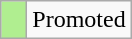<table class="wikitable">
<tr>
<td width=10px  bgcolor=B0EE90></td>
<td>Promoted</td>
</tr>
</table>
